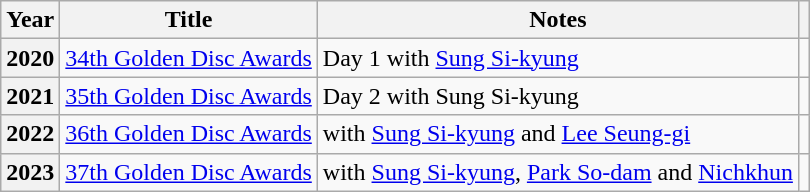<table class="wikitable plainrowheaders">
<tr>
<th scope="col">Year</th>
<th scope="col">Title</th>
<th scope="col">Notes</th>
<th scope="col"></th>
</tr>
<tr>
<th scope="row">2020</th>
<td><a href='#'>34th Golden Disc Awards</a></td>
<td>Day 1 with <a href='#'>Sung Si-kyung</a></td>
<td></td>
</tr>
<tr>
<th scope="row">2021</th>
<td><a href='#'>35th Golden Disc Awards</a></td>
<td>Day 2 with Sung Si-kyung</td>
<td></td>
</tr>
<tr>
<th scope="row">2022</th>
<td><a href='#'>36th Golden Disc Awards</a></td>
<td>with <a href='#'>Sung Si-kyung</a> and <a href='#'>Lee Seung-gi</a></td>
<td></td>
</tr>
<tr>
<th scope="row">2023</th>
<td><a href='#'>37th Golden Disc Awards</a></td>
<td>with <a href='#'>Sung Si-kyung</a>, <a href='#'>Park So-dam</a> and <a href='#'>Nichkhun</a></td>
<td></td>
</tr>
</table>
